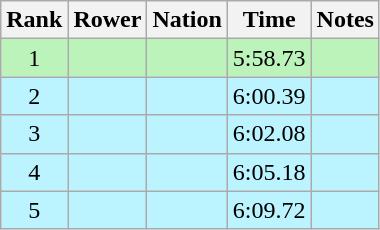<table class="wikitable sortable" style="text-align:center">
<tr>
<th>Rank</th>
<th>Rower</th>
<th>Nation</th>
<th>Time</th>
<th>Notes</th>
</tr>
<tr bgcolor=bbf3bb>
<td>1</td>
<td align=left data-sort-value="Dürsch, Michael"></td>
<td align=left></td>
<td>5:58.73</td>
<td></td>
</tr>
<tr bgcolor=bbf3ff>
<td>2</td>
<td align=left data-sort-value="Dell'Aquila, Antonio"></td>
<td align=left></td>
<td>6:00.39</td>
<td></td>
</tr>
<tr bgcolor=bbf3ff>
<td>3</td>
<td align=left data-sort-value="Ford, Bruce"></td>
<td align=left></td>
<td>6:02.08</td>
<td></td>
</tr>
<tr bgcolor=bbf3ff>
<td>4</td>
<td align=left data-sort-value="Body, Pascal"></td>
<td align=left></td>
<td>6:05.18</td>
<td></td>
</tr>
<tr bgcolor=bbf3ff>
<td>5</td>
<td align=left data-sort-value="Enstad, Ivan"></td>
<td align=left></td>
<td>6:09.72</td>
<td></td>
</tr>
</table>
